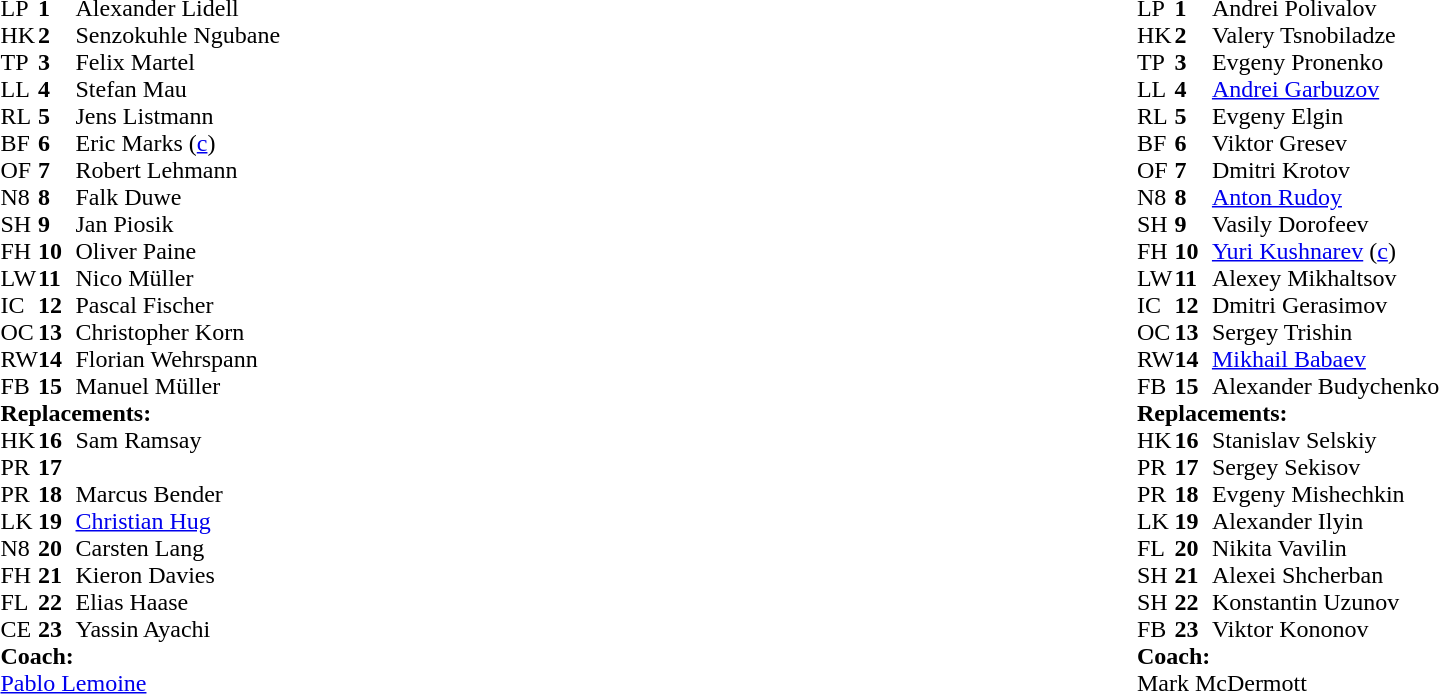<table style="width:100%">
<tr>
<td style="vertical-align:top;width:50%"><br><table cellspacing="0" cellpadding="0">
<tr>
<th width="25"></th>
<th width="25"></th>
</tr>
<tr>
<td>LP</td>
<td><strong>1</strong></td>
<td>Alexander Lidell</td>
<td></td>
<td></td>
</tr>
<tr>
<td>HK</td>
<td><strong>2</strong></td>
<td>Senzokuhle Ngubane</td>
</tr>
<tr>
<td>TP</td>
<td><strong>3</strong></td>
<td>Felix Martel</td>
<td></td>
<td></td>
</tr>
<tr>
<td>LL</td>
<td><strong>4</strong></td>
<td>Stefan Mau</td>
<td></td>
<td></td>
</tr>
<tr>
<td>RL</td>
<td><strong>5</strong></td>
<td>Jens Listmann</td>
</tr>
<tr>
<td>BF</td>
<td><strong>6</strong></td>
<td>Eric Marks (<a href='#'>c</a>)</td>
</tr>
<tr>
<td>OF</td>
<td><strong>7</strong></td>
<td>Robert Lehmann</td>
<td></td>
<td></td>
</tr>
<tr>
<td>N8</td>
<td><strong>8</strong></td>
<td>Falk Duwe</td>
<td></td>
<td></td>
</tr>
<tr>
<td>SH</td>
<td><strong>9</strong></td>
<td>Jan Piosik</td>
<td></td>
<td></td>
</tr>
<tr>
<td>FH</td>
<td><strong>10</strong></td>
<td>Oliver Paine</td>
</tr>
<tr>
<td>LW</td>
<td><strong>11</strong></td>
<td>Nico Müller</td>
</tr>
<tr>
<td>IC</td>
<td><strong>12</strong></td>
<td>Pascal Fischer</td>
</tr>
<tr>
<td>OC</td>
<td><strong>13</strong></td>
<td>Christopher Korn</td>
</tr>
<tr>
<td>RW</td>
<td><strong>14</strong></td>
<td>Florian Wehrspann</td>
</tr>
<tr>
<td>FB</td>
<td><strong>15</strong></td>
<td>Manuel Müller</td>
</tr>
<tr>
<td colspan="4"><strong>Replacements:</strong></td>
</tr>
<tr>
<td>HK</td>
<td><strong>16</strong></td>
<td>Sam Ramsay</td>
<td></td>
<td></td>
</tr>
<tr>
<td>PR</td>
<td><strong>17</strong></td>
<td></td>
</tr>
<tr>
<td>PR</td>
<td><strong>18</strong></td>
<td>Marcus Bender</td>
<td></td>
<td></td>
</tr>
<tr>
<td>LK</td>
<td><strong>19</strong></td>
<td><a href='#'>Christian Hug</a></td>
<td></td>
<td></td>
</tr>
<tr>
<td>N8</td>
<td><strong>20</strong></td>
<td>Carsten Lang</td>
<td></td>
<td></td>
</tr>
<tr>
<td>FH</td>
<td><strong>21</strong></td>
<td>Kieron Davies</td>
<td></td>
<td></td>
</tr>
<tr>
<td>FL</td>
<td><strong>22</strong></td>
<td>Elias Haase</td>
<td></td>
<td></td>
</tr>
<tr>
<td>CE</td>
<td><strong>23</strong></td>
<td>Yassin Ayachi</td>
</tr>
<tr>
<td colspan="4"><strong>Coach:</strong></td>
</tr>
<tr>
<td colspan="4"><a href='#'>Pablo Lemoine</a></td>
</tr>
</table>
</td>
<td style="vertical-align:top"></td>
<td style="vertical-align: top; width:40%"><br><table cellspacing="0" cellpadding="0">
<tr>
<th width="25"></th>
<th width="25"></th>
</tr>
<tr>
<td>LP</td>
<td><strong>1</strong></td>
<td>Andrei Polivalov</td>
<td></td>
<td></td>
</tr>
<tr>
<td>HK</td>
<td><strong>2</strong></td>
<td>Valery Tsnobiladze</td>
<td></td>
<td></td>
</tr>
<tr>
<td>TP</td>
<td><strong>3</strong></td>
<td>Evgeny Pronenko</td>
<td></td>
<td></td>
</tr>
<tr>
<td>LL</td>
<td><strong>4</strong></td>
<td><a href='#'>Andrei Garbuzov</a></td>
<td></td>
<td></td>
</tr>
<tr>
<td>RL</td>
<td><strong>5</strong></td>
<td>Evgeny Elgin</td>
</tr>
<tr>
<td>BF</td>
<td><strong>6</strong></td>
<td>Viktor Gresev</td>
<td></td>
<td></td>
</tr>
<tr>
<td>OF</td>
<td><strong>7</strong></td>
<td>Dmitri Krotov</td>
</tr>
<tr>
<td>N8</td>
<td><strong>8</strong></td>
<td><a href='#'>Anton Rudoy</a></td>
</tr>
<tr>
<td>SH</td>
<td><strong>9</strong></td>
<td>Vasily Dorofeev</td>
<td></td>
<td></td>
</tr>
<tr>
<td>FH</td>
<td><strong>10</strong></td>
<td><a href='#'>Yuri Kushnarev</a> (<a href='#'>c</a>)</td>
<td></td>
<td></td>
</tr>
<tr>
<td>LW</td>
<td><strong>11</strong></td>
<td>Alexey Mikhaltsov</td>
</tr>
<tr>
<td>IC</td>
<td><strong>12</strong></td>
<td>Dmitri Gerasimov</td>
</tr>
<tr>
<td>OC</td>
<td><strong>13</strong></td>
<td>Sergey Trishin</td>
<td></td>
<td></td>
</tr>
<tr>
<td>RW</td>
<td><strong>14</strong></td>
<td><a href='#'>Mikhail Babaev</a></td>
</tr>
<tr>
<td>FB</td>
<td><strong>15</strong></td>
<td>Alexander Budychenko</td>
</tr>
<tr>
<td colspan="4"><strong>Replacements:</strong></td>
</tr>
<tr>
<td>HK</td>
<td><strong>16</strong></td>
<td>Stanislav Selskiy</td>
<td></td>
<td></td>
</tr>
<tr>
<td>PR</td>
<td><strong>17</strong></td>
<td>Sergey Sekisov</td>
<td></td>
<td></td>
</tr>
<tr>
<td>PR</td>
<td><strong>18</strong></td>
<td>Evgeny Mishechkin</td>
<td></td>
<td></td>
</tr>
<tr>
<td>LK</td>
<td><strong>19</strong></td>
<td>Alexander Ilyin</td>
<td></td>
<td></td>
</tr>
<tr>
<td>FL</td>
<td><strong>20</strong></td>
<td>Nikita Vavilin</td>
<td></td>
<td></td>
</tr>
<tr>
<td>SH</td>
<td><strong>21</strong></td>
<td>Alexei Shcherban</td>
<td></td>
<td></td>
</tr>
<tr>
<td>SH</td>
<td><strong>22</strong></td>
<td>Konstantin Uzunov</td>
<td></td>
<td></td>
</tr>
<tr>
<td>FB</td>
<td><strong>23</strong></td>
<td>Viktor Kononov</td>
<td></td>
<td></td>
</tr>
<tr>
<td colspan="4"><strong>Coach:</strong></td>
</tr>
<tr>
<td colspan="4">Mark McDermott</td>
</tr>
</table>
</td>
</tr>
</table>
